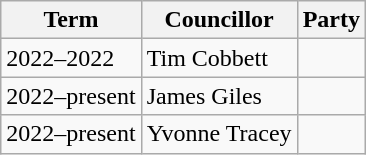<table class="wikitable">
<tr>
<th>Term</th>
<th>Councillor</th>
<th colspan=2>Party</th>
</tr>
<tr>
<td>2022–2022</td>
<td>Tim Cobbett</td>
<td></td>
</tr>
<tr>
<td>2022–present</td>
<td>James Giles</td>
<td></td>
</tr>
<tr>
<td>2022–present</td>
<td>Yvonne Tracey</td>
<td></td>
</tr>
</table>
